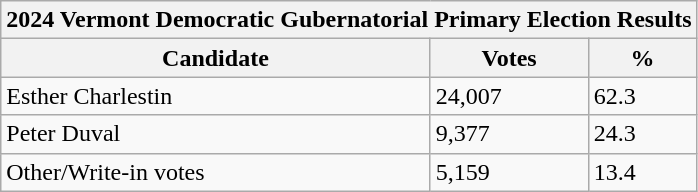<table class="wikitable">
<tr>
<th colspan="3">2024 Vermont Democratic Gubernatorial Primary Election Results</th>
</tr>
<tr>
<th>Candidate</th>
<th>Votes</th>
<th>%</th>
</tr>
<tr>
<td>Esther Charlestin</td>
<td>24,007</td>
<td>62.3</td>
</tr>
<tr>
<td>Peter Duval</td>
<td>9,377</td>
<td>24.3</td>
</tr>
<tr>
<td>Other/Write-in votes</td>
<td>5,159</td>
<td>13.4</td>
</tr>
</table>
